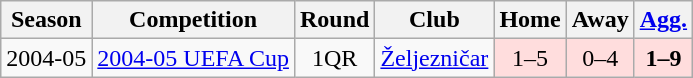<table class="wikitable" style="text-align:center">
<tr>
<th>Season</th>
<th>Competition</th>
<th>Round</th>
<th>Club</th>
<th>Home</th>
<th>Away</th>
<th><a href='#'>Agg.</a></th>
</tr>
<tr>
<td>2004-05</td>
<td><a href='#'>2004-05 UEFA Cup</a></td>
<td>1QR</td>
<td> <a href='#'>Željezničar</a></td>
<td bgcolor="#fdd">1–5</td>
<td bgcolor="#fdd">0–4</td>
<td bgcolor="#fdd"><strong>1–9</strong></td>
</tr>
</table>
